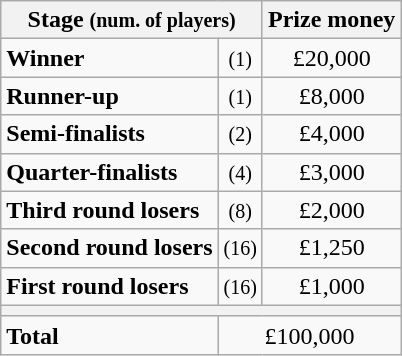<table class="wikitable">
<tr>
<th colspan=2>Stage <small>(num. of players)</small></th>
<th>Prize money</th>
</tr>
<tr>
<td><strong>Winner</strong></td>
<td align=center><small>(1)</small></td>
<td align=center>£20,000</td>
</tr>
<tr>
<td><strong>Runner-up</strong></td>
<td align=center><small>(1)</small></td>
<td align=center>£8,000</td>
</tr>
<tr>
<td><strong>Semi-finalists</strong></td>
<td align=center><small>(2)</small></td>
<td align=center>£4,000</td>
</tr>
<tr>
<td><strong>Quarter-finalists</strong></td>
<td align=center><small>(4)</small></td>
<td align=center>£3,000</td>
</tr>
<tr>
<td><strong>Third round losers</strong></td>
<td align=center><small>(8)</small></td>
<td align=center>£2,000</td>
</tr>
<tr>
<td><strong>Second round losers</strong></td>
<td align=center><small>(16)</small></td>
<td align=center>£1,250</td>
</tr>
<tr>
<td><strong>First round losers</strong></td>
<td align=center><small>(16)</small></td>
<td align=center>£1,000</td>
</tr>
<tr>
<th colspan=3></th>
</tr>
<tr>
<td><strong>Total</strong></td>
<td align=center colspan=2>£100,000</td>
</tr>
</table>
